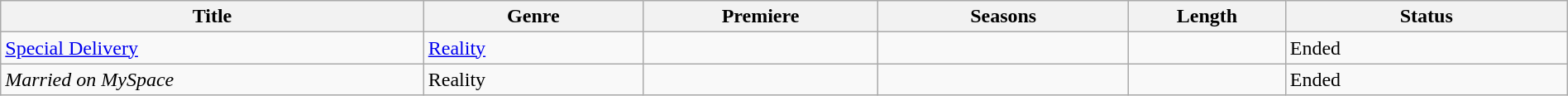<table class="wikitable sortable" style="width:100%;">
<tr>
<th style="width:27%">Title</th>
<th style="width:14%">Genre</th>
<th style="width:15%">Premiere</th>
<th style="width:16%">Seasons</th>
<th style="width:10%">Length</th>
<th style="width:18%">Status</th>
</tr>
<tr>
<td><a href='#'>Special Delivery</a></td>
<td><a href='#'>Reality</a></td>
<td></td>
<td></td>
<td></td>
<td>Ended</td>
</tr>
<tr>
<td><em>Married on MySpace</em></td>
<td>Reality</td>
<td></td>
<td></td>
<td></td>
<td>Ended</td>
</tr>
</table>
